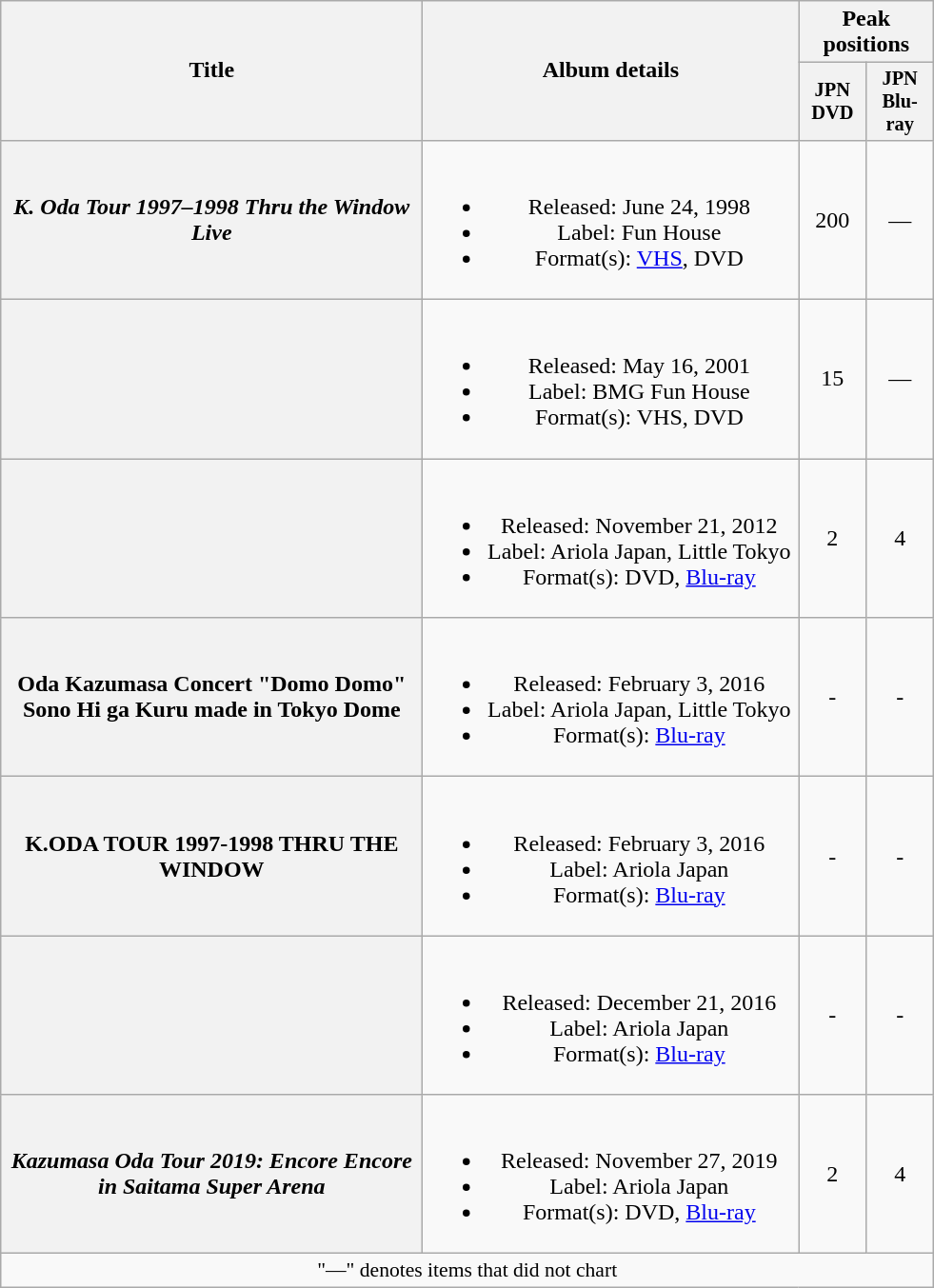<table class="wikitable plainrowheaders" style="text-align:center;">
<tr>
<th style="width:18em;" rowspan="2">Title</th>
<th style="width:16em;" rowspan="2">Album details</th>
<th colspan="2">Peak positions</th>
</tr>
<tr>
<th style="width:3em;font-size:85%;">JPN DVD<br></th>
<th style="width:3em;font-size:85%;">JPN Blu-ray<br></th>
</tr>
<tr>
<th scope="row"><em>K. Oda Tour 1997–1998 Thru the Window Live</em></th>
<td><br><ul><li>Released: June 24, 1998</li><li>Label: Fun House</li><li>Format(s): <a href='#'>VHS</a>, DVD</li></ul></td>
<td>200</td>
<td>—</td>
</tr>
<tr>
<th scope="row"></th>
<td><br><ul><li>Released: May 16, 2001</li><li>Label: BMG Fun House</li><li>Format(s): VHS, DVD</li></ul></td>
<td>15</td>
<td>—</td>
</tr>
<tr>
<th scope="row"></th>
<td><br><ul><li>Released: November 21, 2012</li><li>Label: Ariola Japan, Little Tokyo</li><li>Format(s): DVD, <a href='#'>Blu-ray</a></li></ul></td>
<td>2</td>
<td>4</td>
</tr>
<tr>
<th scope="row">Oda Kazumasa Concert "Domo Domo" Sono Hi ga Kuru made in Tokyo Dome</th>
<td><br><ul><li>Released: February 3, 2016</li><li>Label: Ariola Japan, Little Tokyo</li><li>Format(s): <a href='#'>Blu-ray</a></li></ul></td>
<td>-</td>
<td>-</td>
</tr>
<tr>
<th scope="row">K.ODA TOUR 1997-1998 THRU THE WINDOW</th>
<td><br><ul><li>Released: February 3, 2016</li><li>Label: Ariola Japan</li><li>Format(s): <a href='#'>Blu-ray</a></li></ul></td>
<td>-</td>
<td>-</td>
</tr>
<tr>
<th scope="row"></th>
<td><br><ul><li>Released: December 21, 2016</li><li>Label: Ariola Japan</li><li>Format(s): <a href='#'>Blu-ray</a></li></ul></td>
<td>-</td>
<td>-</td>
</tr>
<tr>
<th scope="row"><em>Kazumasa Oda Tour 2019: Encore Encore in Saitama Super Arena</em></th>
<td><br><ul><li>Released: November 27, 2019</li><li>Label: Ariola Japan</li><li>Format(s): DVD, <a href='#'>Blu-ray</a></li></ul></td>
<td>2</td>
<td>4</td>
</tr>
<tr>
<td colspan="5" align="center" style="font-size:90%;">"—" denotes items that did not chart</td>
</tr>
</table>
